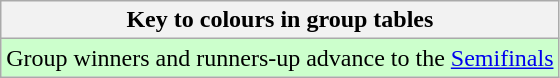<table class="wikitable">
<tr>
<th>Key to colours in group tables</th>
</tr>
<tr bgcolor=ccffcc>
<td>Group winners and runners-up advance to the <a href='#'>Semifinals</a></td>
</tr>
</table>
